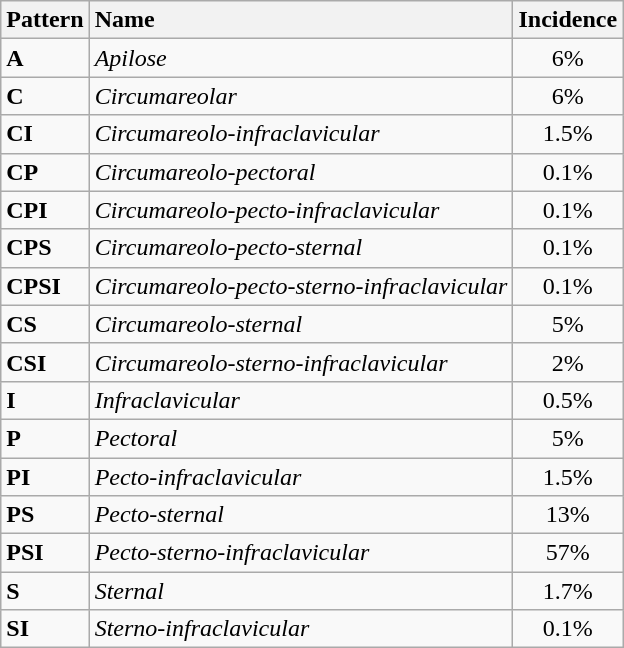<table class="wikitable sortable collapsible">
<tr>
<th style="text-align:left">Pattern</th>
<th style="text-align:left">Name</th>
<th style="text-align:center">Incidence</th>
</tr>
<tr>
<td><strong>A</strong></td>
<td><em>Apilose</em></td>
<td style="text-align:center">6%</td>
</tr>
<tr>
<td><strong>C</strong></td>
<td><em>Circumareolar</em></td>
<td style="text-align:center">6%</td>
</tr>
<tr>
<td><strong>CI</strong></td>
<td><em>Circumareolo-infraclavicular</em></td>
<td style="text-align:center">1.5%</td>
</tr>
<tr>
<td><strong>CP</strong></td>
<td><em>Circumareolo-pectoral</em></td>
<td style="text-align:center">0.1%</td>
</tr>
<tr>
<td><strong>CPI</strong></td>
<td><em>Circumareolo-pecto-infraclavicular</em></td>
<td style="text-align:center">0.1%</td>
</tr>
<tr>
<td><strong>CPS</strong></td>
<td><em>Circumareolo-pecto-sternal</em></td>
<td style="text-align:center">0.1%</td>
</tr>
<tr>
<td><strong>CPSI</strong></td>
<td><em>Circumareolo-pecto-sterno-infraclavicular</em></td>
<td style="text-align:center">0.1%</td>
</tr>
<tr>
<td><strong>CS</strong></td>
<td><em>Circumareolo-sternal</em></td>
<td style="text-align:center">5%</td>
</tr>
<tr>
<td><strong>CSI</strong></td>
<td><em>Circumareolo-sterno-infraclavicular</em></td>
<td style="text-align:center">2%</td>
</tr>
<tr>
<td><strong>I</strong></td>
<td><em>Infraclavicular</em></td>
<td style="text-align:center">0.5%</td>
</tr>
<tr>
<td><strong>P</strong></td>
<td><em>Pectoral</em></td>
<td style="text-align:center">5%</td>
</tr>
<tr>
<td><strong>PI</strong></td>
<td><em>Pecto-infraclavicular</em></td>
<td style="text-align:center">1.5%</td>
</tr>
<tr>
<td><strong>PS</strong></td>
<td><em>Pecto-sternal</em></td>
<td style="text-align:center">13%</td>
</tr>
<tr>
<td><strong>PSI</strong></td>
<td><em>Pecto-sterno-infraclavicular</em></td>
<td style="text-align:center">57%</td>
</tr>
<tr>
<td><strong>S</strong></td>
<td><em>Sternal</em></td>
<td style="text-align:center">1.7%</td>
</tr>
<tr>
<td><strong>SI</strong></td>
<td><em>Sterno-infraclavicular</em></td>
<td style="text-align:center">0.1%</td>
</tr>
</table>
